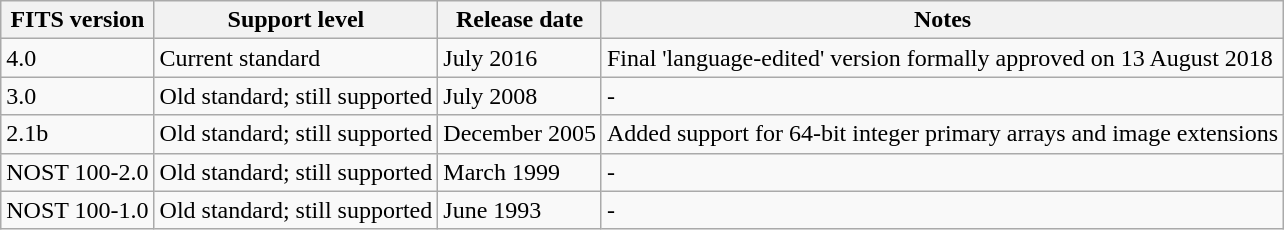<table class="wikitable">
<tr>
<th>FITS version</th>
<th>Support level</th>
<th>Release date</th>
<th>Notes</th>
</tr>
<tr>
<td>4.0</td>
<td>Current standard</td>
<td>July 2016</td>
<td>Final 'language-edited' version formally approved on 13 August 2018</td>
</tr>
<tr>
<td>3.0</td>
<td>Old standard; still supported</td>
<td>July 2008</td>
<td>-</td>
</tr>
<tr>
<td>2.1b</td>
<td>Old standard; still supported</td>
<td>December 2005</td>
<td>Added support for 64-bit integer primary arrays and image extensions</td>
</tr>
<tr>
<td>NOST 100-2.0</td>
<td>Old standard; still supported</td>
<td>March 1999</td>
<td>-</td>
</tr>
<tr>
<td>NOST 100-1.0</td>
<td>Old standard; still supported</td>
<td>June 1993</td>
<td>-</td>
</tr>
</table>
